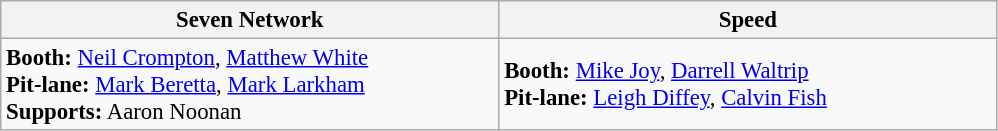<table class="wikitable" style="font-size: 95%;">
<tr>
<th width=325px>Seven Network</th>
<th width=325px>Speed</th>
</tr>
<tr>
<td><strong>Booth:</strong> <a href='#'>Neil Crompton</a>, <a href='#'>Matthew White</a><br><strong>Pit-lane:</strong> <a href='#'>Mark Beretta</a>, <a href='#'>Mark Larkham</a><br><strong>Supports:</strong> Aaron Noonan</td>
<td><strong>Booth:</strong> <a href='#'>Mike Joy</a>, <a href='#'>Darrell Waltrip</a><br><strong>Pit-lane:</strong> <a href='#'>Leigh Diffey</a>, <a href='#'>Calvin Fish</a></td>
</tr>
</table>
